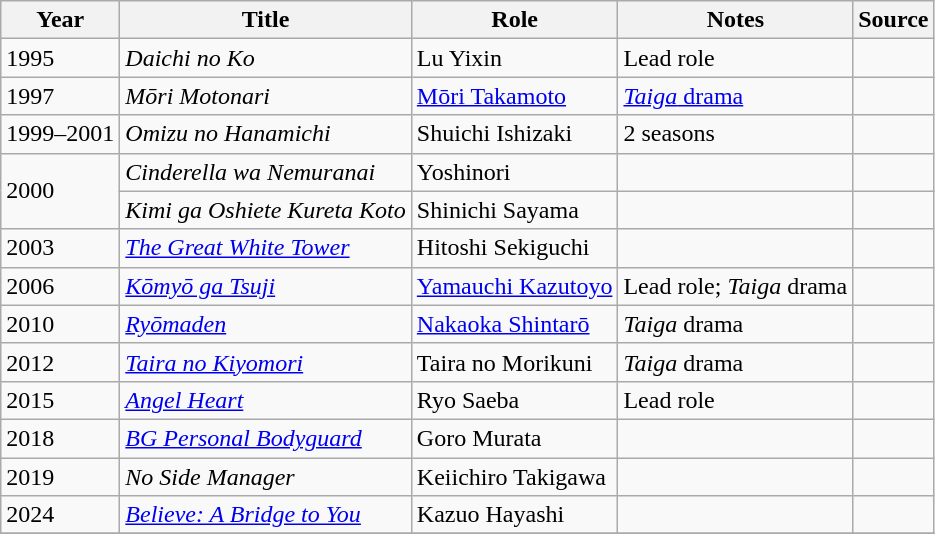<table class="wikitable sortable">
<tr>
<th>Year</th>
<th>Title</th>
<th>Role</th>
<th class="unsortable">Notes</th>
<th class="unsortable">Source</th>
</tr>
<tr>
<td>1995</td>
<td><em>Daichi no Ko</em></td>
<td>Lu Yixin</td>
<td>Lead role</td>
<td></td>
</tr>
<tr>
<td>1997</td>
<td><em>Mōri Motonari</em></td>
<td><a href='#'>Mōri Takamoto</a></td>
<td><a href='#'><em>Taiga</em> drama</a></td>
<td></td>
</tr>
<tr>
<td>1999–2001</td>
<td><em>Omizu no Hanamichi</em></td>
<td>Shuichi Ishizaki</td>
<td>2 seasons</td>
<td></td>
</tr>
<tr>
<td rowspan=2>2000</td>
<td><em>Cinderella wa Nemuranai</em></td>
<td>Yoshinori</td>
<td></td>
<td></td>
</tr>
<tr>
<td><em>Kimi ga Oshiete Kureta Koto</em></td>
<td>Shinichi Sayama</td>
<td></td>
<td></td>
</tr>
<tr>
<td>2003</td>
<td><em><a href='#'>The Great White Tower</a></em></td>
<td>Hitoshi Sekiguchi</td>
<td></td>
<td></td>
</tr>
<tr>
<td>2006</td>
<td><em><a href='#'>Kōmyō ga Tsuji</a></em></td>
<td><a href='#'>Yamauchi Kazutoyo</a></td>
<td>Lead role; <em>Taiga</em> drama</td>
<td></td>
</tr>
<tr>
<td>2010</td>
<td><em><a href='#'>Ryōmaden</a></em></td>
<td><a href='#'>Nakaoka Shintarō</a></td>
<td><em>Taiga</em> drama</td>
<td></td>
</tr>
<tr>
<td>2012</td>
<td><em><a href='#'>Taira no Kiyomori</a></em></td>
<td>Taira no Morikuni</td>
<td><em>Taiga</em> drama</td>
<td></td>
</tr>
<tr>
<td>2015</td>
<td><em><a href='#'>Angel Heart</a></em></td>
<td>Ryo Saeba</td>
<td>Lead role</td>
<td></td>
</tr>
<tr>
<td>2018</td>
<td><em><a href='#'>BG Personal Bodyguard</a></em></td>
<td>Goro Murata</td>
<td></td>
<td></td>
</tr>
<tr>
<td>2019</td>
<td><em>No Side Manager</em></td>
<td>Keiichiro Takigawa</td>
<td></td>
<td></td>
</tr>
<tr>
<td>2024</td>
<td><em><a href='#'>Believe: A Bridge to You</a></em></td>
<td>Kazuo Hayashi</td>
<td></td>
<td></td>
</tr>
<tr>
</tr>
</table>
